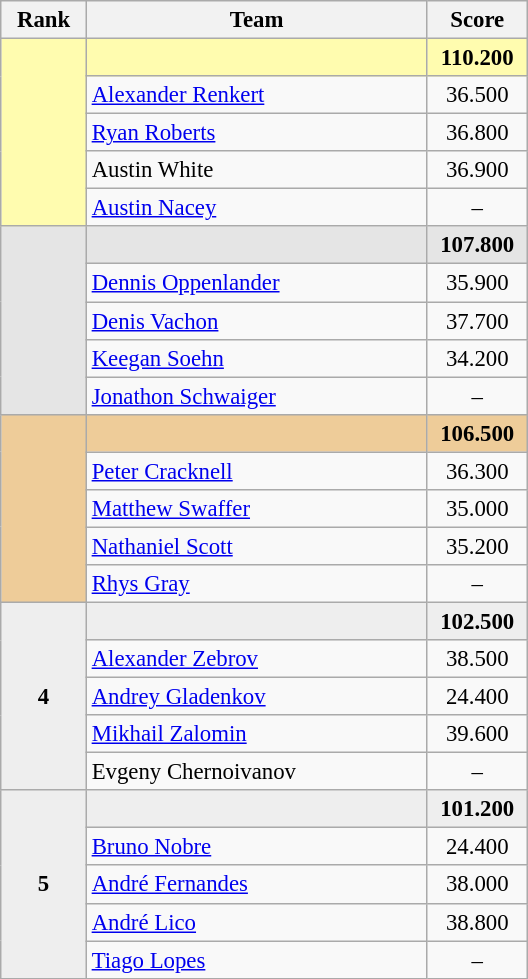<table class="wikitable" style="text-align:center; font-size:95%">
<tr>
<th style="width:50px;">Rank</th>
<th style="width:220px;">Team</th>
<th style="width:60px;">Score</th>
</tr>
<tr style="background:#fffcaf;">
<td rowspan=5></td>
<td style="text-align:left;"><strong></strong></td>
<td><strong>110.200</strong></td>
</tr>
<tr>
<td style="text-align:left;"><a href='#'>Alexander Renkert</a></td>
<td>36.500</td>
</tr>
<tr>
<td style="text-align:left;"><a href='#'>Ryan Roberts</a></td>
<td>36.800</td>
</tr>
<tr>
<td style="text-align:left;">Austin White</td>
<td>36.900</td>
</tr>
<tr>
<td style="text-align:left;"><a href='#'>Austin Nacey</a></td>
<td>–</td>
</tr>
<tr style="background:#e5e5e5;">
<td rowspan=5></td>
<td style="text-align:left;"><strong></strong></td>
<td><strong>107.800</strong></td>
</tr>
<tr>
<td style="text-align:left;"><a href='#'>Dennis Oppenlander</a></td>
<td>35.900</td>
</tr>
<tr>
<td style="text-align:left;"><a href='#'>Denis Vachon</a></td>
<td>37.700</td>
</tr>
<tr>
<td style="text-align:left;"><a href='#'>Keegan Soehn</a></td>
<td>34.200</td>
</tr>
<tr>
<td style="text-align:left;"><a href='#'>Jonathon Schwaiger</a></td>
<td>–</td>
</tr>
<tr style="background:#ec9;">
<td rowspan=5></td>
<td style="text-align:left;"><strong></strong></td>
<td><strong>106.500</strong></td>
</tr>
<tr>
<td style="text-align:left;"><a href='#'>Peter Cracknell</a></td>
<td>36.300</td>
</tr>
<tr>
<td style="text-align:left;"><a href='#'>Matthew Swaffer</a></td>
<td>35.000</td>
</tr>
<tr>
<td style="text-align:left;"><a href='#'>Nathaniel Scott</a></td>
<td>35.200</td>
</tr>
<tr>
<td style="text-align:left;"><a href='#'>Rhys Gray</a></td>
<td>–</td>
</tr>
<tr style="background:#eee;">
<td rowspan=5><strong>4</strong></td>
<td style="text-align:left;"><strong></strong></td>
<td><strong>102.500</strong></td>
</tr>
<tr>
<td style="text-align:left;"><a href='#'>Alexander Zebrov</a></td>
<td>38.500</td>
</tr>
<tr>
<td style="text-align:left;"><a href='#'>Andrey Gladenkov</a></td>
<td>24.400</td>
</tr>
<tr>
<td style="text-align:left;"><a href='#'>Mikhail Zalomin</a></td>
<td>39.600</td>
</tr>
<tr>
<td style="text-align:left;">Evgeny Chernoivanov</td>
<td>–</td>
</tr>
<tr style="background:#eee;">
<td rowspan=5><strong>5</strong></td>
<td style="text-align:left;"><strong></strong></td>
<td><strong>101.200</strong></td>
</tr>
<tr>
<td style="text-align:left;"><a href='#'>Bruno Nobre</a></td>
<td>24.400</td>
</tr>
<tr>
<td style="text-align:left;"><a href='#'>André Fernandes</a></td>
<td>38.000</td>
</tr>
<tr>
<td style="text-align:left;"><a href='#'>André Lico</a></td>
<td>38.800</td>
</tr>
<tr>
<td style="text-align:left;"><a href='#'>Tiago Lopes</a></td>
<td>–</td>
</tr>
</table>
